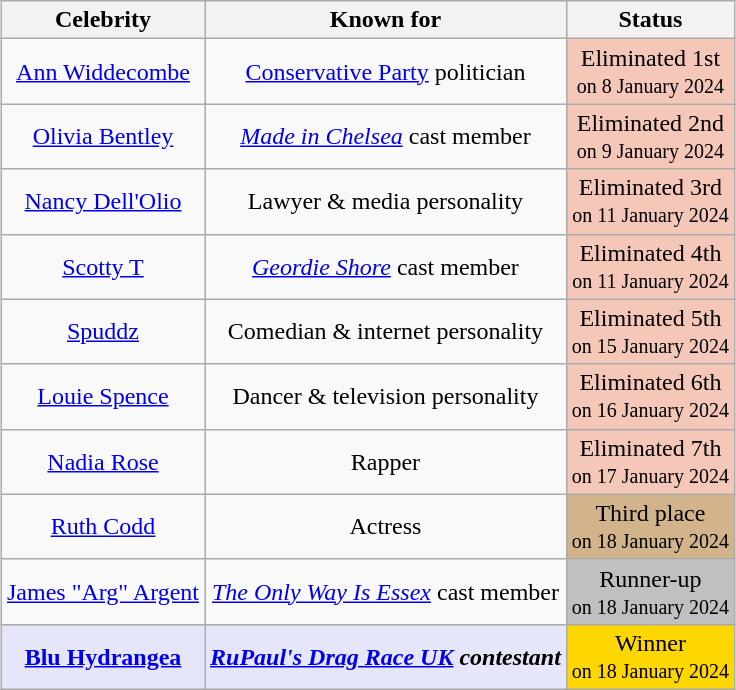<table class="wikitable" style="margin: auto; text-align: center;">
<tr>
<th>Celebrity</th>
<th>Known for</th>
<th>Status</th>
</tr>
<tr>
<td><a href='#'>Ann Widdecombe</a></td>
<td><a href='#'>Conservative Party</a> politician</td>
<td style="background:#f4c7b8">Eliminated 1st<br><small>on 8 January 2024</small></td>
</tr>
<tr>
<td><a href='#'>Olivia Bentley</a></td>
<td><em><a href='#'>Made in Chelsea</a></em> cast member</td>
<td style="background:#f4c7b8">Eliminated 2nd<br><small>on 9 January 2024</small></td>
</tr>
<tr>
<td><a href='#'>Nancy Dell'Olio</a></td>
<td>Lawyer & media personality</td>
<td style="background:#f4c7b8">Eliminated 3rd<br><small>on 11 January 2024</small></td>
</tr>
<tr>
<td><a href='#'>Scotty T</a></td>
<td><em><a href='#'>Geordie Shore</a></em> cast member</td>
<td style="background:#f4c7b8">Eliminated 4th<br><small>on 11 January 2024</small></td>
</tr>
<tr>
<td><a href='#'>Spuddz</a></td>
<td>Comedian & internet personality</td>
<td style="background:#f4c7b8">Eliminated 5th<br><small>on 15 January 2024</small></td>
</tr>
<tr>
<td><a href='#'>Louie Spence</a></td>
<td>Dancer & television personality</td>
<td style="background:#f4c7b8">Eliminated 6th<br><small>on 16 January 2024</small></td>
</tr>
<tr>
<td><a href='#'>Nadia Rose</a></td>
<td>Rapper</td>
<td style="background:#f4c7b8">Eliminated 7th<br><small>on 17 January 2024</small></td>
</tr>
<tr>
<td><a href='#'>Ruth Codd</a></td>
<td>Actress</td>
<td style="background:tan;">Third place<br><small>on 18 January 2024</small></td>
</tr>
<tr>
<td><a href='#'>James "Arg" Argent</a></td>
<td><em><a href='#'>The Only Way Is Essex</a></em> cast member</td>
<td style="background:silver;">Runner-up<br><small>on 18 January 2024</small></td>
</tr>
<tr>
<td bgcolor=lavender><strong><a href='#'>Blu Hydrangea</a></strong></td>
<td bgcolor=lavender nowrap><strong><em><a href='#'>RuPaul's Drag Race UK</a><em> contestant<strong></td>
<td style="background:gold;"></strong>Winner<strong><br><small></strong>on 18 January 2024<strong></small></td>
</tr>
</table>
